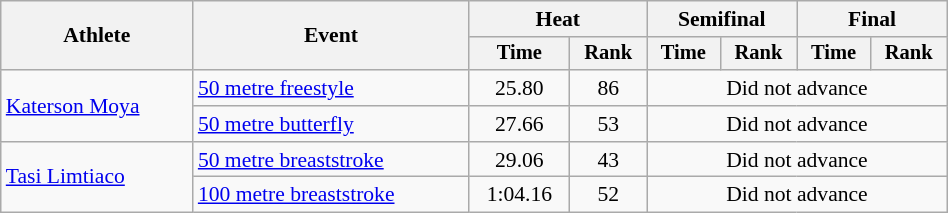<table class="wikitable" style="text-align:center; font-size:90%; width:50%;">
<tr>
<th rowspan="2">Athlete</th>
<th rowspan="2">Event</th>
<th colspan="2">Heat</th>
<th colspan="2">Semifinal</th>
<th colspan="2">Final</th>
</tr>
<tr style="font-size:95%">
<th>Time</th>
<th>Rank</th>
<th>Time</th>
<th>Rank</th>
<th>Time</th>
<th>Rank</th>
</tr>
<tr>
<td align=left rowspan=2><a href='#'>Katerson Moya</a></td>
<td align=left><a href='#'>50 metre freestyle</a></td>
<td>25.80</td>
<td>86</td>
<td colspan="4">Did not advance</td>
</tr>
<tr>
<td align=left><a href='#'>50 metre butterfly</a></td>
<td>27.66</td>
<td>53</td>
<td colspan=4>Did not advance</td>
</tr>
<tr>
<td align=left rowspan=2><a href='#'>Tasi Limtiaco</a></td>
<td align=left><a href='#'>50 metre breaststroke</a></td>
<td>29.06</td>
<td>43</td>
<td colspan=4>Did not advance</td>
</tr>
<tr>
<td align=left><a href='#'>100 metre breaststroke</a></td>
<td>1:04.16</td>
<td>52</td>
<td colspan=4>Did not advance</td>
</tr>
</table>
